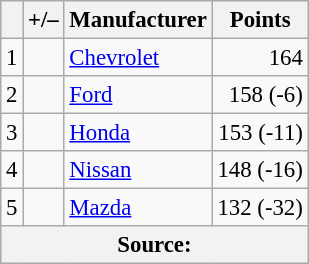<table class="wikitable" style="font-size: 95%;">
<tr>
<th scope="col"></th>
<th scope="col">+/–</th>
<th scope="col">Manufacturer</th>
<th scope="col">Points</th>
</tr>
<tr>
<td align=center>1</td>
<td align="left"></td>
<td> <a href='#'>Chevrolet</a></td>
<td align=right>164</td>
</tr>
<tr>
<td align=center>2</td>
<td align="left"></td>
<td> <a href='#'>Ford</a></td>
<td align=right>158 (-6)</td>
</tr>
<tr>
<td align=center>3</td>
<td align="left"></td>
<td> <a href='#'>Honda</a></td>
<td align=right>153 (-11)</td>
</tr>
<tr>
<td align=center>4</td>
<td align="left"></td>
<td> <a href='#'>Nissan</a></td>
<td align=right>148 (-16)</td>
</tr>
<tr>
<td align=center>5</td>
<td align="left"></td>
<td> <a href='#'>Mazda</a></td>
<td align=right>132 (-32)</td>
</tr>
<tr>
<th colspan=5>Source:</th>
</tr>
</table>
